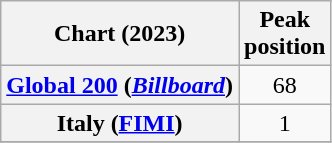<table class="wikitable sortable plainrowheaders" style="text-align:center;">
<tr>
<th scope="col">Chart (2023)</th>
<th scope="col">Peak<br>position</th>
</tr>
<tr>
<th scope="row"><a href='#'>Global 200</a> (<em><a href='#'>Billboard</a></em>)</th>
<td>68</td>
</tr>
<tr>
<th scope="row">Italy (<a href='#'>FIMI</a>)</th>
<td>1</td>
</tr>
<tr>
</tr>
</table>
